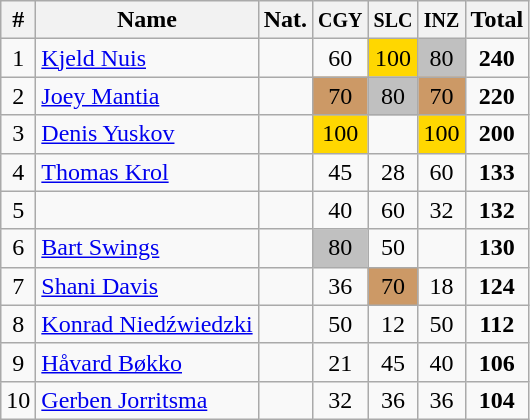<table class="wikitable" style="text-align:center;">
<tr>
<th>#</th>
<th>Name</th>
<th>Nat.</th>
<th><small>CGY</small></th>
<th><small>SLC</small></th>
<th><small>INZ</small></th>
<th>Total</th>
</tr>
<tr>
<td>1</td>
<td align=left><a href='#'>Kjeld Nuis</a></td>
<td></td>
<td>60</td>
<td bgcolor=gold>100</td>
<td bgcolor=silver>80</td>
<td><strong>240</strong></td>
</tr>
<tr>
<td>2</td>
<td align=left><a href='#'>Joey Mantia</a></td>
<td></td>
<td bgcolor=cc9966>70</td>
<td bgcolor=silver>80</td>
<td bgcolor=cc9966>70</td>
<td><strong>220</strong></td>
</tr>
<tr>
<td>3</td>
<td align=left><a href='#'>Denis Yuskov</a></td>
<td></td>
<td bgcolor=gold>100</td>
<td></td>
<td bgcolor=gold>100</td>
<td><strong>200</strong></td>
</tr>
<tr>
<td>4</td>
<td align=left><a href='#'>Thomas Krol</a></td>
<td></td>
<td>45</td>
<td>28</td>
<td>60</td>
<td><strong>133</strong></td>
</tr>
<tr>
<td>5</td>
<td align=left></td>
<td></td>
<td>40</td>
<td>60</td>
<td>32</td>
<td><strong>132</strong></td>
</tr>
<tr>
<td>6</td>
<td align=left><a href='#'>Bart Swings</a></td>
<td></td>
<td bgcolor=silver>80</td>
<td>50</td>
<td></td>
<td><strong>130</strong></td>
</tr>
<tr>
<td>7</td>
<td align=left><a href='#'>Shani Davis</a></td>
<td></td>
<td>36</td>
<td bgcolor=cc9966>70</td>
<td>18</td>
<td><strong>124</strong></td>
</tr>
<tr>
<td>8</td>
<td align=left><a href='#'>Konrad Niedźwiedzki</a></td>
<td></td>
<td>50</td>
<td>12</td>
<td>50</td>
<td><strong>112</strong></td>
</tr>
<tr>
<td>9</td>
<td align=left><a href='#'>Håvard Bøkko</a></td>
<td></td>
<td>21</td>
<td>45</td>
<td>40</td>
<td><strong>106</strong></td>
</tr>
<tr>
<td>10</td>
<td align=left><a href='#'>Gerben Jorritsma</a></td>
<td></td>
<td>32</td>
<td>36</td>
<td>36</td>
<td><strong>104</strong></td>
</tr>
</table>
